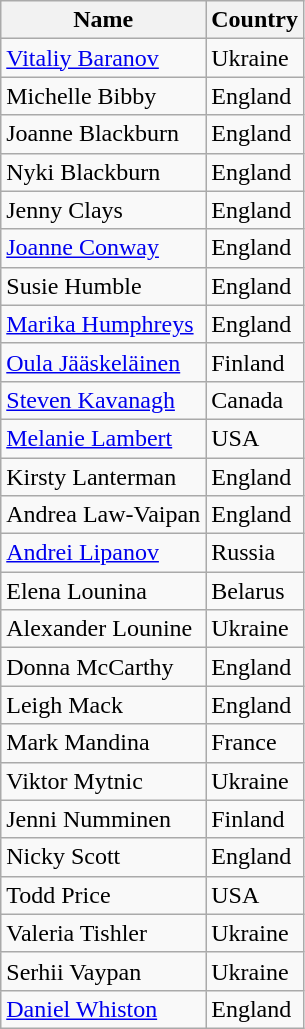<table class="wikitable">
<tr>
<th>Name</th>
<th>Country</th>
</tr>
<tr>
<td><a href='#'>Vitaliy Baranov</a></td>
<td>Ukraine</td>
</tr>
<tr>
<td>Michelle Bibby</td>
<td>England</td>
</tr>
<tr>
<td>Joanne Blackburn</td>
<td>England</td>
</tr>
<tr>
<td>Nyki Blackburn</td>
<td>England</td>
</tr>
<tr>
<td>Jenny Clays</td>
<td>England</td>
</tr>
<tr>
<td><a href='#'>Joanne Conway</a></td>
<td>England</td>
</tr>
<tr>
<td>Susie Humble</td>
<td>England</td>
</tr>
<tr>
<td><a href='#'>Marika Humphreys</a></td>
<td>England</td>
</tr>
<tr>
<td><a href='#'>Oula Jääskeläinen</a></td>
<td>Finland</td>
</tr>
<tr>
<td><a href='#'>Steven Kavanagh</a></td>
<td>Canada</td>
</tr>
<tr>
<td><a href='#'>Melanie Lambert</a></td>
<td>USA</td>
</tr>
<tr>
<td>Kirsty Lanterman</td>
<td>England</td>
</tr>
<tr>
<td>Andrea Law-Vaipan</td>
<td>England</td>
</tr>
<tr>
<td><a href='#'>Andrei Lipanov</a></td>
<td>Russia</td>
</tr>
<tr>
<td>Elena Lounina</td>
<td>Belarus</td>
</tr>
<tr>
<td>Alexander Lounine</td>
<td>Ukraine</td>
</tr>
<tr>
<td>Donna McCarthy</td>
<td>England</td>
</tr>
<tr>
<td>Leigh Mack</td>
<td>England</td>
</tr>
<tr>
<td>Mark Mandina</td>
<td>France</td>
</tr>
<tr>
<td>Viktor Mytnic</td>
<td>Ukraine</td>
</tr>
<tr>
<td>Jenni Numminen</td>
<td>Finland</td>
</tr>
<tr>
<td>Nicky Scott</td>
<td>England</td>
</tr>
<tr>
<td>Todd Price</td>
<td>USA</td>
</tr>
<tr>
<td>Valeria Tishler</td>
<td>Ukraine</td>
</tr>
<tr>
<td>Serhii Vaypan</td>
<td>Ukraine</td>
</tr>
<tr>
<td><a href='#'>Daniel Whiston</a></td>
<td>England</td>
</tr>
</table>
